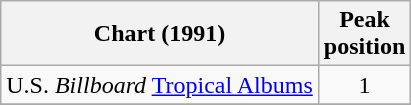<table class="wikitable">
<tr>
<th align="left">Chart (1991)</th>
<th align="left">Peak<br>position</th>
</tr>
<tr>
<td align="left">U.S. <em>Billboard</em> <a href='#'>Tropical Albums</a></td>
<td align="center">1</td>
</tr>
<tr>
</tr>
</table>
